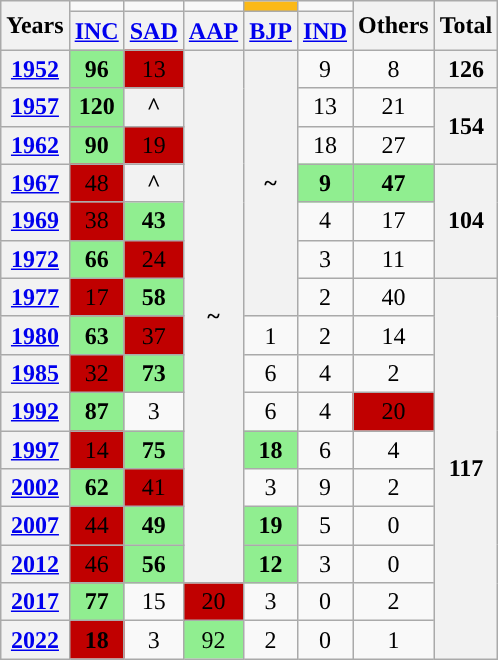<table class="wikitable" style="text-align:center">
<tr>
<th rowspan="2">Years</th>
<td></td>
<td></td>
<td></td>
<td bgcolor="#FBB917"></td>
<td></td>
<th rowspan="2">Others</th>
<th rowspan="2">Total</th>
</tr>
<tr>
<th><a href='#'>INC</a></th>
<th><a href='#'>SAD</a></th>
<th><a href='#'>AAP</a></th>
<th><a href='#'>BJP</a></th>
<th><a href='#'>IND</a></th>
</tr>
<tr>
<th><a href='#'>1952</a></th>
<td bgcolor="lightgreen"><strong>96</strong></td>
<td bgcolor="chili">13</td>
<th rowspan="14">~</th>
<th rowspan="7">~</th>
<td>9</td>
<td>8</td>
<th>126</th>
</tr>
<tr>
<th><a href='#'>1957</a></th>
<td bgcolor="lightgreen"><strong>120</strong></td>
<th>^</th>
<td>13</td>
<td>21</td>
<th rowspan="2">154</th>
</tr>
<tr>
<th><a href='#'>1962</a></th>
<td bgcolor="lightgreen"><strong>90</strong></td>
<td bgcolor="chili">19</td>
<td>18</td>
<td>27</td>
</tr>
<tr>
<th><a href='#'>1967</a></th>
<td bgcolor="chili">48</td>
<th>^</th>
<td bgcolor="lightgreen"><strong>9</strong></td>
<td bgcolor="lightgreen"><strong>47</strong></td>
<th rowspan="3">104</th>
</tr>
<tr>
<th><a href='#'>1969</a></th>
<td bgcolor="chili">38</td>
<td bgcolor="lightgreen"><strong>43</strong></td>
<td>4</td>
<td>17</td>
</tr>
<tr>
<th><a href='#'>1972</a></th>
<td bgcolor="lightgreen"><strong>66</strong></td>
<td bgcolor="chili">24</td>
<td>3</td>
<td>11</td>
</tr>
<tr>
<th><a href='#'>1977</a></th>
<td bgcolor="chili">17</td>
<td bgcolor="lightgreen"><strong>58</strong></td>
<td>2</td>
<td>40</td>
<th rowspan="10">117</th>
</tr>
<tr>
<th><a href='#'>1980</a></th>
<td bgcolor="lightgreen"><strong>63</strong></td>
<td bgcolor="chili">37</td>
<td>1</td>
<td>2</td>
<td>14</td>
</tr>
<tr>
<th><a href='#'>1985</a></th>
<td bgcolor="chili">32</td>
<td bgcolor="lightgreen"><strong>73</strong></td>
<td>6</td>
<td>4</td>
<td>2</td>
</tr>
<tr>
<th><a href='#'>1992</a></th>
<td bgcolor="lightgreen"><strong>87</strong></td>
<td>3</td>
<td>6</td>
<td>4</td>
<td bgcolor="chili">20</td>
</tr>
<tr>
<th><a href='#'>1997</a></th>
<td bgcolor="chili">14</td>
<td bgcolor="lightgreen"><strong>75</strong></td>
<td bgcolor="lightgreen"><strong>18</strong></td>
<td>6</td>
<td>4</td>
</tr>
<tr>
<th><a href='#'>2002</a></th>
<td bgcolor="lightgreen"><strong>62</strong></td>
<td bgcolor="chili">41</td>
<td>3</td>
<td>9</td>
<td>2</td>
</tr>
<tr>
<th><a href='#'>2007</a></th>
<td bgcolor="chili">44</td>
<td bgcolor="lightgreen"><strong>49</strong></td>
<td bgcolor="lightgreen"><strong>19</strong></td>
<td>5</td>
<td>0</td>
</tr>
<tr>
<th><a href='#'>2012</a></th>
<td bgcolor="chili">46</td>
<td bgcolor="lightgreen"><strong>56</strong></td>
<td bgcolor="lightgreen"><strong>12</strong></td>
<td>3</td>
<td>0</td>
</tr>
<tr>
<th><a href='#'>2017</a></th>
<td bgcolor="lightgreen"><strong>77</strong></td>
<td>15</td>
<td bgcolor="chili">20</td>
<td>3</td>
<td>0</td>
<td>2</td>
</tr>
<tr>
<th><a href='#'>2022</a></th>
<td bgcolor="chili"><strong>18</strong></td>
<td>3</td>
<td bgcolor="lightgreen">92</td>
<td>2</td>
<td>0</td>
<td>1</td>
</tr>
</table>
